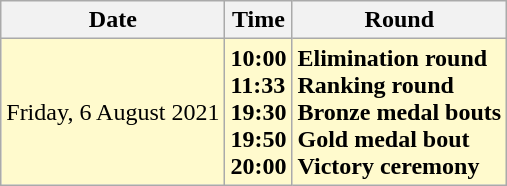<table class="wikitable">
<tr>
<th>Date</th>
<th>Time</th>
<th>Round</th>
</tr>
<tr>
<td style=background:lemonchiffon>Friday, 6 August 2021</td>
<td style=background:lemonchiffon><strong>10:00<br>11:33<br>19:30<br>19:50<br>20:00</strong></td>
<td style=background:lemonchiffon><strong>Elimination round<br>Ranking round<br>Bronze medal bouts<br>Gold medal bout<br>Victory ceremony</strong></td>
</tr>
</table>
